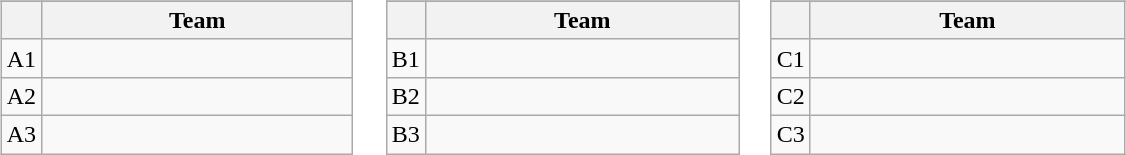<table>
<tr valign=top>
<td width=33.3%><br><table class="wikitable">
<tr>
</tr>
<tr>
<th></th>
<th width=200>Team</th>
</tr>
<tr>
<td align=center>A1</td>
<td></td>
</tr>
<tr>
<td align=center>A2</td>
<td></td>
</tr>
<tr>
<td align=center>A3</td>
<td></td>
</tr>
</table>
</td>
<td width=33.3%><br><table class="wikitable">
<tr>
</tr>
<tr>
<th></th>
<th width=202>Team</th>
</tr>
<tr>
<td align=center>B1</td>
<td></td>
</tr>
<tr>
<td align=center>B2</td>
<td></td>
</tr>
<tr>
<td align=center>B3</td>
<td></td>
</tr>
</table>
</td>
<td width=33.3%><br><table class="wikitable">
<tr>
</tr>
<tr>
<th></th>
<th width=202>Team</th>
</tr>
<tr>
<td align=center>C1</td>
<td></td>
</tr>
<tr>
<td align=center>C2</td>
<td></td>
</tr>
<tr>
<td align=center>C3</td>
<td></td>
</tr>
</table>
</td>
</tr>
</table>
